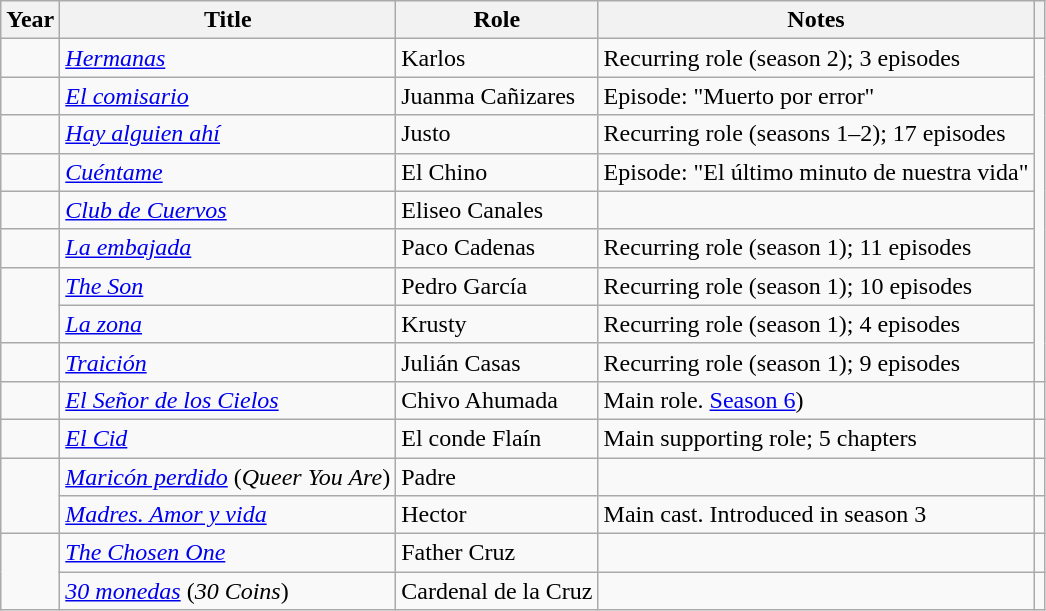<table class="wikitable sortable">
<tr>
<th>Year</th>
<th>Title</th>
<th>Role</th>
<th class = "unsortable">Notes</th>
<th class = "unsortable"></th>
</tr>
<tr>
<td></td>
<td><em><a href='#'>Hermanas</a></em></td>
<td>Karlos</td>
<td>Recurring role (season 2); 3 episodes</td>
</tr>
<tr>
<td></td>
<td><em><a href='#'>El comisario</a></em></td>
<td>Juanma Cañizares</td>
<td>Episode: "Muerto por error"</td>
</tr>
<tr>
<td></td>
<td><em><a href='#'>Hay alguien ahí</a></em></td>
<td>Justo</td>
<td>Recurring role (seasons 1–2); 17 episodes</td>
</tr>
<tr>
<td></td>
<td><em><a href='#'>Cuéntame</a></em></td>
<td>El Chino</td>
<td>Episode: "El último minuto de nuestra vida"</td>
</tr>
<tr>
<td></td>
<td><em><a href='#'>Club de Cuervos</a></em></td>
<td>Eliseo Canales</td>
<td></td>
</tr>
<tr>
<td></td>
<td><em><a href='#'>La embajada</a></em></td>
<td>Paco Cadenas</td>
<td>Recurring role (season 1); 11 episodes</td>
</tr>
<tr>
<td rowspan="2"></td>
<td><em><a href='#'>The Son</a></em></td>
<td>Pedro García</td>
<td>Recurring role (season 1); 10 episodes</td>
</tr>
<tr>
<td><em><a href='#'>La zona</a></em></td>
<td>Krusty</td>
<td>Recurring role (season 1); 4 episodes</td>
</tr>
<tr>
<td></td>
<td><em><a href='#'>Traición</a></em></td>
<td>Julián Casas</td>
<td>Recurring role (season 1); 9 episodes</td>
</tr>
<tr>
<td></td>
<td><em><a href='#'>El Señor de los Cielos</a></em></td>
<td>Chivo Ahumada</td>
<td>Main role. <a href='#'>Season 6</a>)</td>
<td></td>
</tr>
<tr>
<td></td>
<td><a href='#'><em>El Cid</em></a></td>
<td>El conde Flaín</td>
<td>Main supporting role; 5 chapters</td>
</tr>
<tr>
<td rowspan="2"></td>
<td><em><a href='#'>Maricón perdido</a></em> (<em>Queer You Are</em>)</td>
<td>Padre</td>
<td></td>
<td></td>
</tr>
<tr>
<td><em><a href='#'>Madres. Amor y vida</a></em></td>
<td>Hector</td>
<td>Main cast. Introduced in season 3</td>
<td align = "center"></td>
</tr>
<tr>
<td rowspan="2"></td>
<td><em><a href='#'>The Chosen One</a></em></td>
<td>Father Cruz</td>
<td></td>
<td></td>
</tr>
<tr>
<td><em><a href='#'>30 monedas</a></em> (<em>30 Coins</em>)</td>
<td>Cardenal de la Cruz</td>
<td></td>
<td></td>
</tr>
</table>
